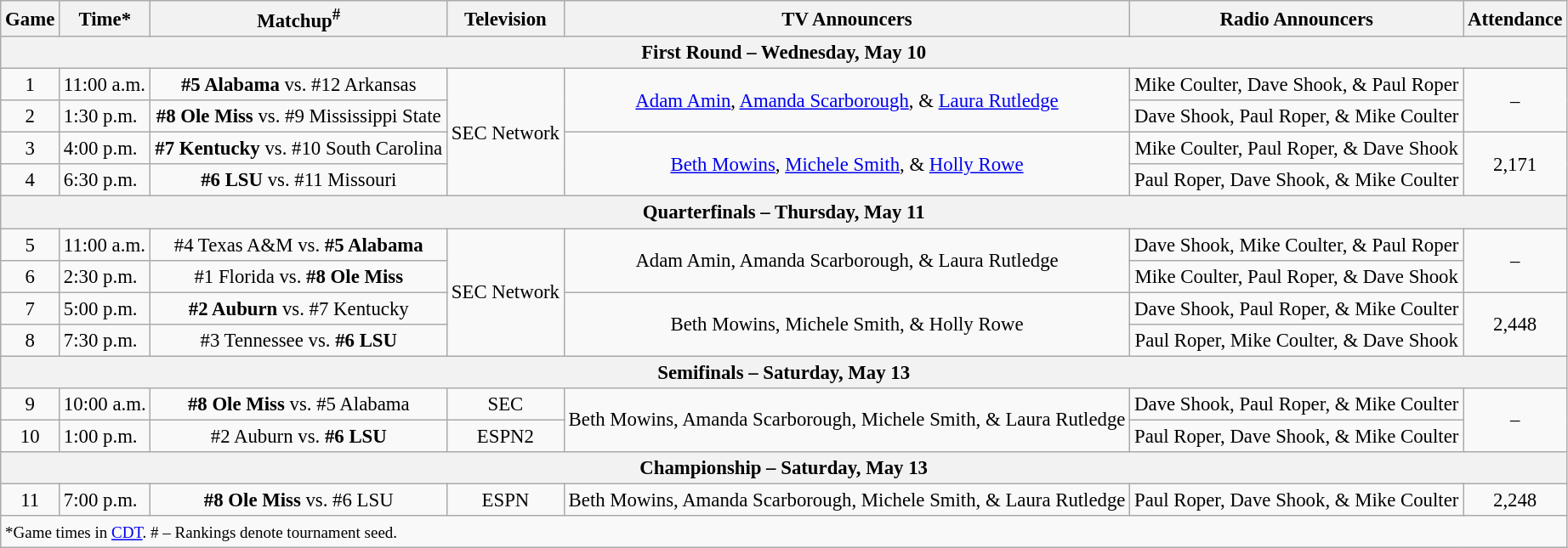<table class="wikitable" style="font-size: 95%">
<tr align="center">
<th>Game</th>
<th>Time*</th>
<th>Matchup<sup>#</sup></th>
<th>Television</th>
<th>TV Announcers</th>
<th>Radio Announcers</th>
<th>Attendance</th>
</tr>
<tr>
<th colspan=7>First Round – Wednesday, May 10</th>
</tr>
<tr>
<td style="text-align:center;">1</td>
<td>11:00 a.m.</td>
<td style="text-align:center;"><strong>#5 Alabama</strong> vs. #12 Arkansas</td>
<td rowspan=4 style="text-align:center;">SEC Network</td>
<td rowspan=2 style="text-align:center;"><a href='#'>Adam Amin</a>, <a href='#'>Amanda Scarborough</a>, & <a href='#'>Laura Rutledge</a></td>
<td style="text-align:center;">Mike Coulter, Dave Shook, & Paul Roper</td>
<td rowspan=2 style="text-align:center;">–</td>
</tr>
<tr>
<td style="text-align:center;">2</td>
<td>1:30 p.m.</td>
<td style="text-align:center;"><strong>#8 Ole Miss</strong> vs. #9 Mississippi State</td>
<td style="text-align:center;">Dave Shook, Paul Roper, & Mike Coulter</td>
</tr>
<tr>
<td style="text-align:center;">3</td>
<td>4:00 p.m.</td>
<td style="text-align:center;"><strong>#7 Kentucky</strong> vs. #10 South Carolina</td>
<td rowspan=2 style="text-align:center;"><a href='#'>Beth Mowins</a>, <a href='#'>Michele Smith</a>, & <a href='#'>Holly Rowe</a></td>
<td style="text-align:center;">Mike Coulter, Paul Roper, & Dave Shook</td>
<td rowspan=2 style="text-align:center;">2,171</td>
</tr>
<tr>
<td style="text-align:center;">4</td>
<td>6:30 p.m.</td>
<td style="text-align:center;"><strong>#6 LSU</strong> vs. #11 Missouri</td>
<td style="text-align:center;">Paul Roper, Dave Shook, & Mike Coulter</td>
</tr>
<tr>
<th colspan=7>Quarterfinals – Thursday, May 11</th>
</tr>
<tr>
<td style="text-align:center;">5</td>
<td>11:00 a.m.</td>
<td style="text-align:center;">#4 Texas A&M vs. <strong>#5 Alabama</strong></td>
<td rowspan=4 style="text-align:center;">SEC Network</td>
<td rowspan=2 style="text-align:center;">Adam Amin, Amanda Scarborough, & Laura Rutledge</td>
<td style="text-align:center;">Dave Shook, Mike Coulter, & Paul Roper</td>
<td rowspan=2 style="text-align:center;">–</td>
</tr>
<tr>
<td style="text-align:center;">6</td>
<td>2:30 p.m.</td>
<td style="text-align:center;">#1 Florida vs. <strong>#8 Ole Miss</strong></td>
<td style="text-align:center;">Mike Coulter, Paul Roper, & Dave Shook</td>
</tr>
<tr>
<td style="text-align:center;">7</td>
<td>5:00 p.m.</td>
<td style="text-align:center;"><strong>#2 Auburn</strong> vs. #7 Kentucky</td>
<td rowspan=2 style="text-align:center;">Beth Mowins, Michele Smith, & Holly Rowe</td>
<td style="text-align:center;">Dave Shook, Paul Roper, & Mike Coulter</td>
<td rowspan=2 style="text-align:center;">2,448</td>
</tr>
<tr>
<td style="text-align:center;">8</td>
<td>7:30 p.m.</td>
<td style="text-align:center;">#3 Tennessee vs. <strong>#6 LSU</strong></td>
<td style="text-align:center;">Paul Roper, Mike Coulter, & Dave Shook</td>
</tr>
<tr>
<th colspan=7>Semifinals – Saturday, May 13</th>
</tr>
<tr>
<td style="text-align:center;">9</td>
<td>10:00 a.m.</td>
<td style="text-align:center;"><strong>#8 Ole Miss</strong> vs. #5 Alabama</td>
<td style="text-align:center;">SEC</td>
<td rowspan=2 style="text-align:center;">Beth Mowins, Amanda Scarborough, Michele Smith, & Laura Rutledge</td>
<td style="text-align:center;">Dave Shook, Paul Roper, & Mike Coulter</td>
<td rowspan=2 style="text-align:center;">–</td>
</tr>
<tr>
<td style="text-align:center;">10</td>
<td>1:00 p.m.</td>
<td style="text-align:center;">#2 Auburn vs. <strong>#6 LSU</strong></td>
<td style="text-align:center;">ESPN2</td>
<td style="text-align:center;">Paul Roper, Dave Shook, & Mike Coulter</td>
</tr>
<tr>
<th colspan=7>Championship – Saturday, May 13</th>
</tr>
<tr>
<td style="text-align:center;">11</td>
<td>7:00 p.m.</td>
<td style="text-align:center;"><strong>#8 Ole Miss</strong> vs. #6 LSU</td>
<td style="text-align:center;">ESPN</td>
<td style="text-align:center;">Beth Mowins, Amanda Scarborough, Michele Smith, & Laura Rutledge</td>
<td style="text-align:center;">Paul Roper, Dave Shook, & Mike Coulter</td>
<td style="text-align:center;">2,248</td>
</tr>
<tr>
<td colspan=7><small>*Game times in <a href='#'>CDT</a>. # – Rankings denote tournament seed.</small></td>
</tr>
</table>
